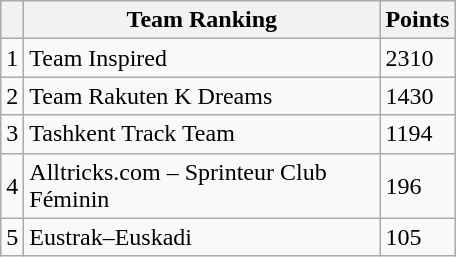<table class="wikitable col3right">
<tr>
<th></th>
<th style="width:230px; white-space:nowrap;">Team Ranking</th>
<th style="width:20px;">Points</th>
</tr>
<tr>
<td>1</td>
<td> Team Inspired</td>
<td>2310</td>
</tr>
<tr>
<td>2</td>
<td> Team Rakuten K Dreams</td>
<td>1430</td>
</tr>
<tr>
<td>3</td>
<td> Tashkent Track Team</td>
<td>1194</td>
</tr>
<tr>
<td>4</td>
<td> Alltricks.com – Sprinteur Club Féminin</td>
<td>196</td>
</tr>
<tr>
<td>5</td>
<td> Eustrak–Euskadi</td>
<td>105</td>
</tr>
</table>
